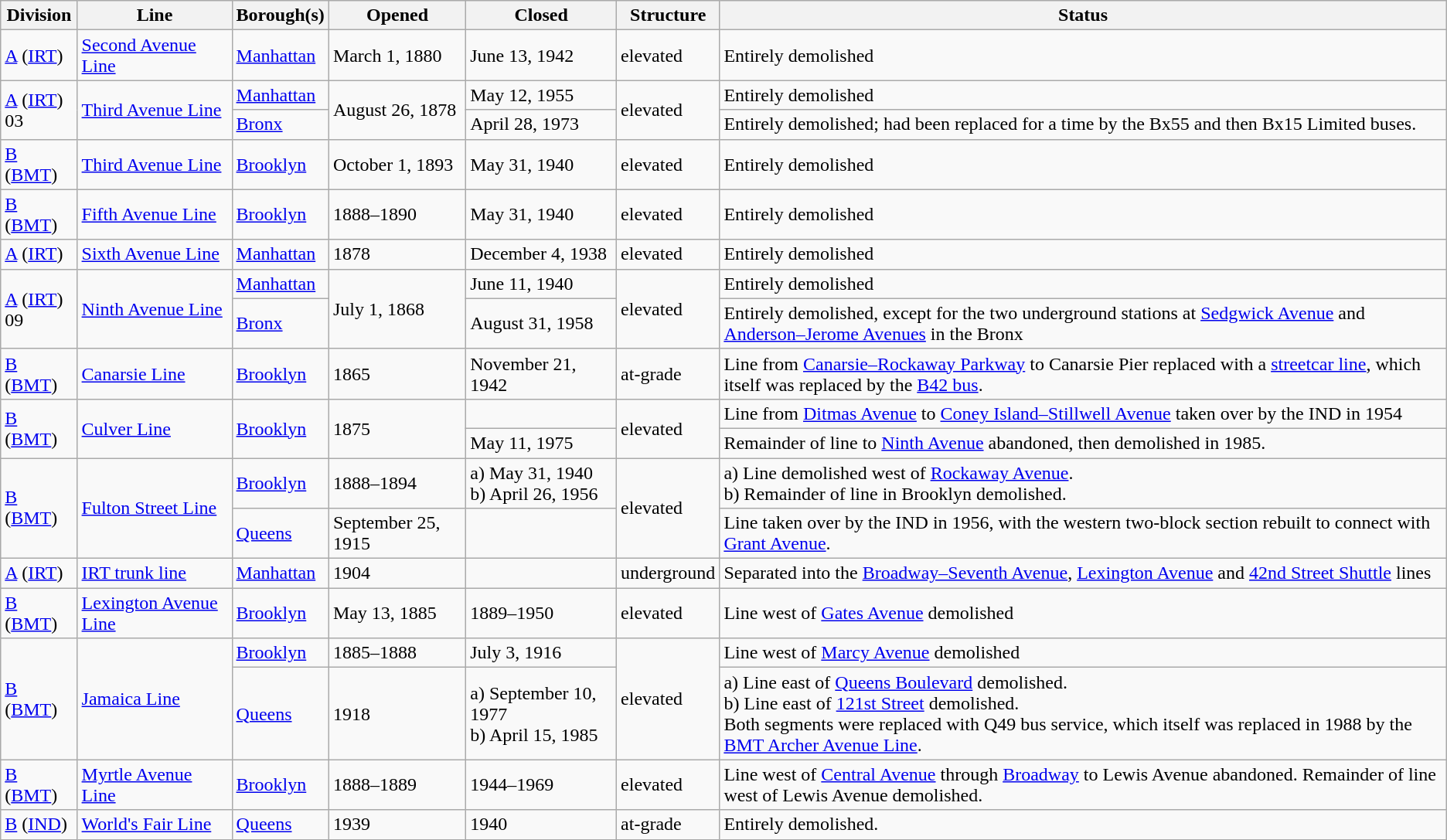<table class="wikitable sortable">
<tr>
<th>Division</th>
<th>Line</th>
<th>Borough(s)</th>
<th>Opened</th>
<th>Closed</th>
<th>Structure</th>
<th>Status</th>
</tr>
<tr>
<td><a href='#'>A</a> (<a href='#'>IRT</a>)</td>
<td><a href='#'>Second Avenue Line</a></td>
<td><a href='#'>Manhattan</a></td>
<td>March 1, 1880</td>
<td>June 13, 1942</td>
<td>elevated</td>
<td>Entirely demolished</td>
</tr>
<tr>
<td rowspan="2"><a href='#'>A</a> (<a href='#'>IRT</a>)<br><span>03</span></td>
<td rowspan="2"><a href='#'>Third Avenue Line</a></td>
<td><a href='#'>Manhattan</a></td>
<td rowspan="2">August 26, 1878</td>
<td>May 12, 1955</td>
<td rowspan="2">elevated</td>
<td>Entirely demolished</td>
</tr>
<tr>
<td><a href='#'>Bronx</a></td>
<td>April 28, 1973</td>
<td>Entirely demolished; had been replaced for a time by the Bx55 and then Bx15 Limited buses.</td>
</tr>
<tr>
<td><a href='#'>B</a> (<a href='#'>BMT</a>)</td>
<td><a href='#'>Third Avenue Line</a></td>
<td><a href='#'>Brooklyn</a></td>
<td>October 1, 1893</td>
<td>May 31, 1940</td>
<td>elevated</td>
<td>Entirely demolished</td>
</tr>
<tr>
<td><a href='#'>B</a> (<a href='#'>BMT</a>)</td>
<td><a href='#'>Fifth Avenue Line</a></td>
<td><a href='#'>Brooklyn</a></td>
<td>1888–1890</td>
<td>May 31, 1940</td>
<td>elevated</td>
<td>Entirely demolished</td>
</tr>
<tr>
<td><a href='#'>A</a> (<a href='#'>IRT</a>)</td>
<td><a href='#'>Sixth Avenue Line</a></td>
<td><a href='#'>Manhattan</a></td>
<td>1878</td>
<td>December 4, 1938</td>
<td>elevated</td>
<td>Entirely demolished</td>
</tr>
<tr>
<td rowspan="2"><a href='#'>A</a> (<a href='#'>IRT</a>)<br><span>09</span></td>
<td rowspan="2"><a href='#'>Ninth Avenue Line</a></td>
<td><a href='#'>Manhattan</a></td>
<td rowspan="2">July 1, 1868</td>
<td>June 11, 1940</td>
<td rowspan="2">elevated</td>
<td>Entirely demolished</td>
</tr>
<tr>
<td><a href='#'>Bronx</a></td>
<td>August 31, 1958</td>
<td>Entirely demolished, except for the two underground stations at <a href='#'>Sedgwick Avenue</a> and <a href='#'>Anderson–Jerome Avenues</a> in the Bronx</td>
</tr>
<tr>
<td><a href='#'>B</a> (<a href='#'>BMT</a>)</td>
<td><a href='#'>Canarsie Line</a></td>
<td><a href='#'>Brooklyn</a></td>
<td>1865</td>
<td>November 21, 1942</td>
<td>at-grade</td>
<td>Line from <a href='#'>Canarsie–Rockaway Parkway</a> to Canarsie Pier replaced with a <a href='#'>streetcar line</a>, which itself was replaced by the <a href='#'>B42 bus</a>.</td>
</tr>
<tr>
<td rowspan="2"><a href='#'>B</a> (<a href='#'>BMT</a>)</td>
<td rowspan="2"><a href='#'>Culver Line</a></td>
<td rowspan="2"><a href='#'>Brooklyn</a></td>
<td rowspan="2">1875</td>
<td></td>
<td rowspan="2">elevated</td>
<td>Line from <a href='#'>Ditmas Avenue</a> to <a href='#'>Coney Island–Stillwell Avenue</a> taken over by the IND in 1954</td>
</tr>
<tr>
<td>May 11, 1975</td>
<td>Remainder of line to <a href='#'>Ninth Avenue</a> abandoned, then demolished in 1985.</td>
</tr>
<tr>
<td rowspan="2"><a href='#'>B</a> (<a href='#'>BMT</a>)</td>
<td rowspan="2"><a href='#'>Fulton Street Line</a></td>
<td><a href='#'>Brooklyn</a></td>
<td>1888–1894</td>
<td>a) May 31, 1940<br>b) April 26, 1956</td>
<td rowspan="2">elevated</td>
<td>a) Line demolished west of <a href='#'>Rockaway Avenue</a>.<br>b) Remainder of line in Brooklyn demolished.</td>
</tr>
<tr>
<td><a href='#'>Queens</a></td>
<td>September 25, 1915</td>
<td></td>
<td>Line taken over by the IND in 1956, with the western two-block section rebuilt to connect with <a href='#'>Grant Avenue</a>.</td>
</tr>
<tr>
<td><a href='#'>A</a> (<a href='#'>IRT</a>)</td>
<td><a href='#'>IRT trunk line</a></td>
<td><a href='#'>Manhattan</a></td>
<td>1904</td>
<td></td>
<td>underground</td>
<td>Separated into the <a href='#'>Broadway–Seventh Avenue</a>, <a href='#'>Lexington Avenue</a> and <a href='#'>42nd Street Shuttle</a> lines</td>
</tr>
<tr>
<td><a href='#'>B</a> (<a href='#'>BMT</a>)</td>
<td><a href='#'>Lexington Avenue Line</a></td>
<td><a href='#'>Brooklyn</a></td>
<td>May 13, 1885</td>
<td>1889–1950</td>
<td>elevated</td>
<td>Line west of <a href='#'>Gates Avenue</a> demolished</td>
</tr>
<tr>
<td rowspan="2"><a href='#'>B</a> (<a href='#'>BMT</a>)</td>
<td rowspan="2"><a href='#'>Jamaica Line</a></td>
<td><a href='#'>Brooklyn</a></td>
<td>1885–1888</td>
<td>July 3, 1916</td>
<td rowspan="2">elevated</td>
<td>Line west of <a href='#'>Marcy Avenue</a> demolished</td>
</tr>
<tr>
<td><a href='#'>Queens</a></td>
<td>1918</td>
<td>a) September 10, 1977<br>b) April 15, 1985</td>
<td>a) Line east of <a href='#'>Queens Boulevard</a> demolished.<br>b) Line east of <a href='#'>121st Street</a> demolished.<br>Both segments were replaced with Q49 bus service, which itself was replaced in 1988 by the <a href='#'>BMT Archer Avenue Line</a>.</td>
</tr>
<tr>
<td><a href='#'>B</a> (<a href='#'>BMT</a>)</td>
<td><a href='#'>Myrtle Avenue Line</a></td>
<td><a href='#'>Brooklyn</a></td>
<td>1888–1889</td>
<td>1944–1969</td>
<td>elevated</td>
<td>Line west of <a href='#'>Central Avenue</a> through <a href='#'>Broadway</a> to Lewis Avenue abandoned. Remainder of line west of Lewis Avenue demolished.</td>
</tr>
<tr>
<td><a href='#'>B</a> (<a href='#'>IND</a>)</td>
<td><a href='#'>World's Fair Line</a></td>
<td><a href='#'>Queens</a></td>
<td>1939</td>
<td>1940</td>
<td>at-grade</td>
<td>Entirely demolished.</td>
</tr>
</table>
